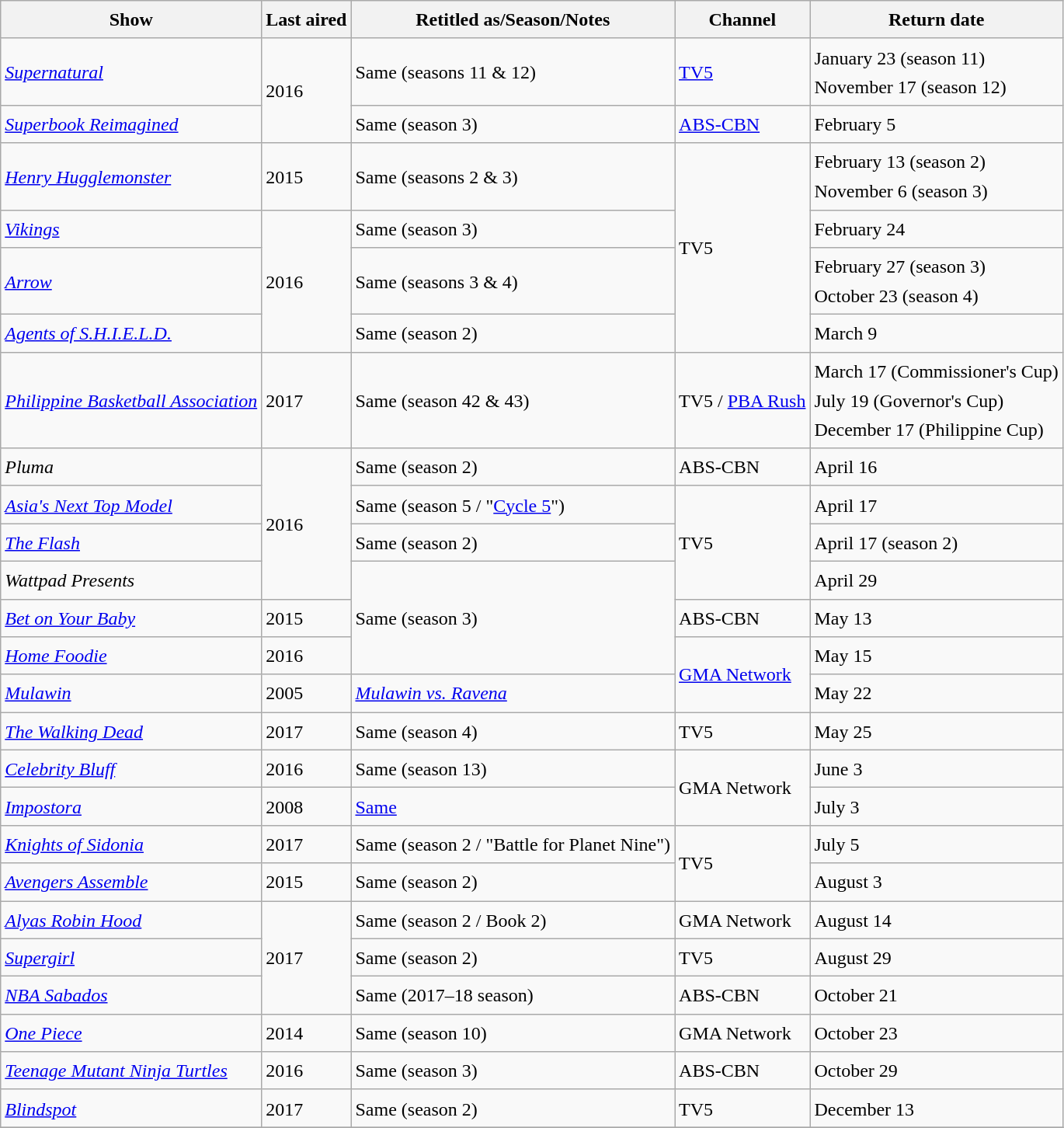<table class="wikitable" style="text-align:left; line-height:25px; width:auto;">
<tr>
<th>Show</th>
<th>Last aired</th>
<th>Retitled as/Season/Notes</th>
<th>Channel</th>
<th>Return date</th>
</tr>
<tr>
<td><em><a href='#'>Supernatural</a></em></td>
<td rowspan="2">2016</td>
<td>Same (seasons 11 & 12)</td>
<td><a href='#'>TV5</a></td>
<td>January 23 (season 11) <br> November 17 (season 12)</td>
</tr>
<tr>
<td><em><a href='#'>Superbook Reimagined</a></em></td>
<td>Same (season 3)</td>
<td><a href='#'>ABS-CBN</a></td>
<td>February 5</td>
</tr>
<tr>
<td><em><a href='#'>Henry Hugglemonster</a></em></td>
<td>2015</td>
<td>Same (seasons 2 & 3)</td>
<td rowspan="4">TV5</td>
<td>February 13 (season 2) <br> November 6 (season 3)</td>
</tr>
<tr>
<td><em><a href='#'>Vikings</a></em></td>
<td rowspan="3">2016</td>
<td>Same (season 3)</td>
<td>February 24</td>
</tr>
<tr>
<td><em><a href='#'>Arrow</a></em></td>
<td>Same (seasons 3 & 4)</td>
<td>February 27 (season 3) <br> October 23 (season 4)</td>
</tr>
<tr>
<td><em><a href='#'>Agents of S.H.I.E.L.D.</a></em></td>
<td>Same (season 2)</td>
<td>March 9</td>
</tr>
<tr>
<td><em><a href='#'>Philippine Basketball Association</a></em></td>
<td>2017</td>
<td>Same (season 42 & 43)</td>
<td>TV5 / <a href='#'>PBA Rush</a></td>
<td>March 17 (Commissioner's Cup) <br> July 19 (Governor's Cup) <br> December 17 (Philippine Cup)</td>
</tr>
<tr>
<td><em>Pluma</em></td>
<td rowspan="4">2016</td>
<td>Same (season 2)</td>
<td>ABS-CBN</td>
<td>April 16</td>
</tr>
<tr>
<td><em><a href='#'>Asia's Next Top Model</a></em></td>
<td>Same (season 5 / "<a href='#'>Cycle 5</a>")</td>
<td rowspan="3">TV5</td>
<td>April 17</td>
</tr>
<tr>
<td><em><a href='#'>The Flash</a></em></td>
<td>Same (season 2)</td>
<td>April 17 (season 2)</td>
</tr>
<tr>
<td><em>Wattpad Presents</em></td>
<td rowspan="3">Same (season 3)</td>
<td>April 29</td>
</tr>
<tr>
<td><em><a href='#'>Bet on Your Baby</a></em></td>
<td>2015</td>
<td>ABS-CBN</td>
<td>May 13</td>
</tr>
<tr>
<td><em><a href='#'>Home Foodie</a></em></td>
<td>2016</td>
<td rowspan="2"><a href='#'>GMA Network</a></td>
<td>May 15</td>
</tr>
<tr>
<td><em><a href='#'>Mulawin</a></em></td>
<td>2005</td>
<td><em><a href='#'>Mulawin vs. Ravena</a></em></td>
<td>May 22</td>
</tr>
<tr>
<td><em><a href='#'>The Walking Dead</a></em></td>
<td>2017</td>
<td>Same (season 4)</td>
<td>TV5</td>
<td>May 25</td>
</tr>
<tr>
<td><em><a href='#'>Celebrity Bluff</a></em></td>
<td>2016</td>
<td>Same (season 13)</td>
<td rowspan="2">GMA Network</td>
<td>June 3</td>
</tr>
<tr>
<td><em><a href='#'>Impostora</a></em></td>
<td>2008</td>
<td><a href='#'>Same</a></td>
<td>July 3</td>
</tr>
<tr>
<td><em><a href='#'>Knights of Sidonia</a></em></td>
<td>2017</td>
<td>Same (season 2 / "Battle for Planet Nine")</td>
<td rowspan="2">TV5</td>
<td>July 5</td>
</tr>
<tr>
<td><em><a href='#'>Avengers Assemble</a></em></td>
<td>2015</td>
<td>Same (season 2)</td>
<td>August 3</td>
</tr>
<tr>
<td><em><a href='#'>Alyas Robin Hood</a></em></td>
<td rowspan="3">2017</td>
<td>Same (season 2 / Book 2)</td>
<td>GMA Network</td>
<td>August 14</td>
</tr>
<tr>
<td><em><a href='#'>Supergirl</a></em></td>
<td>Same (season 2)</td>
<td>TV5</td>
<td>August 29</td>
</tr>
<tr>
<td><em><a href='#'>NBA Sabados</a></em></td>
<td>Same (2017–18 season)</td>
<td>ABS-CBN</td>
<td>October 21</td>
</tr>
<tr>
<td><em><a href='#'>One Piece</a></em></td>
<td>2014</td>
<td>Same (season 10)</td>
<td>GMA Network</td>
<td>October 23</td>
</tr>
<tr>
<td><em><a href='#'>Teenage Mutant Ninja Turtles</a></em></td>
<td>2016</td>
<td>Same (season 3)</td>
<td>ABS-CBN</td>
<td>October 29</td>
</tr>
<tr>
<td><em><a href='#'>Blindspot</a></em></td>
<td>2017</td>
<td>Same (season 2)</td>
<td>TV5</td>
<td>December 13</td>
</tr>
<tr>
</tr>
</table>
